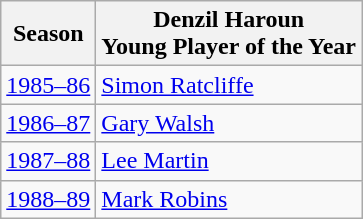<table class="wikitable">
<tr>
<th>Season</th>
<th>Denzil Haroun<br>Young Player of the Year</th>
</tr>
<tr>
<td><a href='#'>1985–86</a></td>
<td><a href='#'>Simon Ratcliffe</a></td>
</tr>
<tr>
<td><a href='#'>1986–87</a></td>
<td><a href='#'>Gary Walsh</a></td>
</tr>
<tr>
<td><a href='#'>1987–88</a></td>
<td><a href='#'>Lee Martin</a></td>
</tr>
<tr>
<td><a href='#'>1988–89</a></td>
<td><a href='#'>Mark Robins</a></td>
</tr>
</table>
